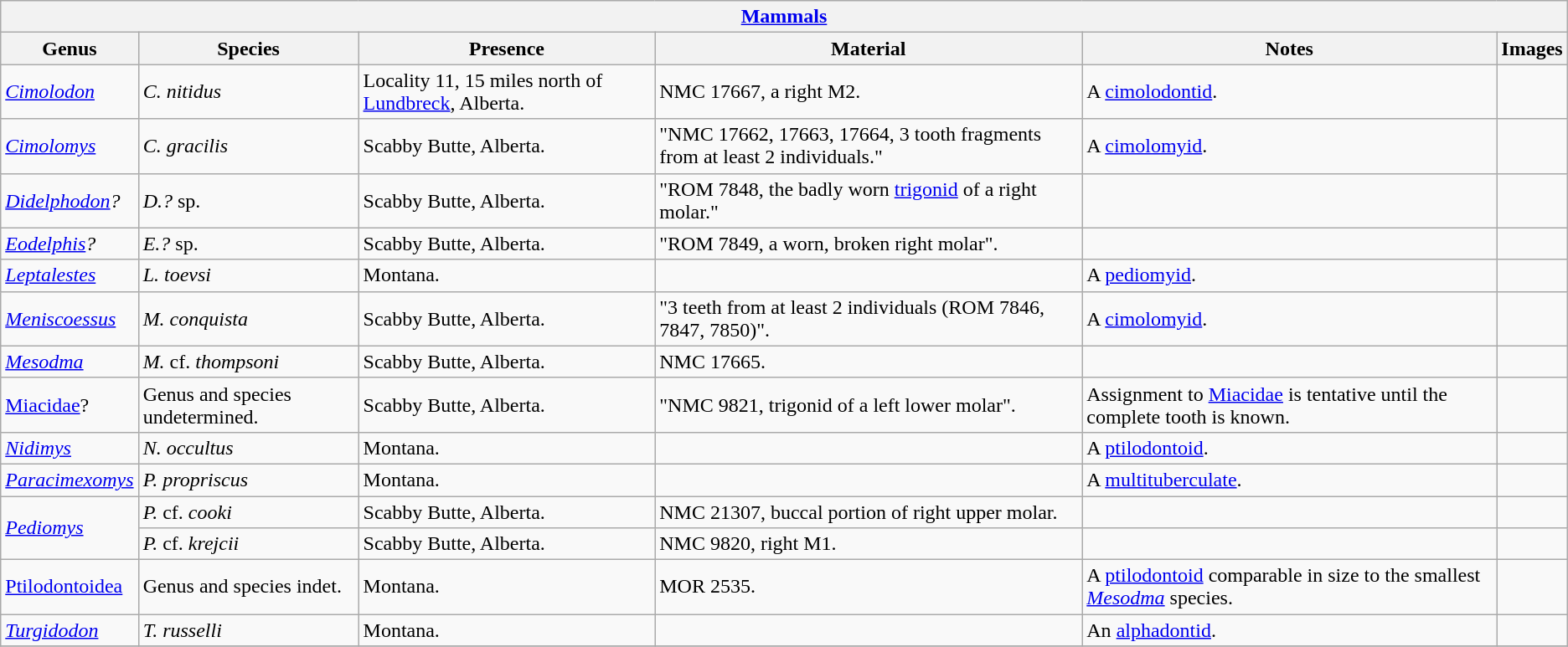<table class="wikitable" align="center">
<tr>
<th colspan="6" align="center"><strong><a href='#'>Mammals</a></strong></th>
</tr>
<tr>
<th>Genus</th>
<th>Species</th>
<th>Presence</th>
<th><strong>Material</strong></th>
<th>Notes</th>
<th>Images</th>
</tr>
<tr>
<td><em><a href='#'>Cimolodon</a></em></td>
<td><em>C. nitidus</em></td>
<td>Locality 11, 15 miles north of <a href='#'>Lundbreck</a>, Alberta.</td>
<td>NMC 17667, a right M2.</td>
<td>A <a href='#'>cimolodontid</a>.</td>
<td></td>
</tr>
<tr>
<td><em><a href='#'>Cimolomys</a></em></td>
<td><em>C. gracilis</em></td>
<td>Scabby Butte, Alberta.</td>
<td>"NMC 17662, 17663, 17664, 3 tooth fragments from at least 2 individuals."</td>
<td>A <a href='#'>cimolomyid</a>.</td>
<td></td>
</tr>
<tr>
<td><em><a href='#'>Didelphodon</a>?</em></td>
<td><em>D.?</em> sp.</td>
<td>Scabby Butte, Alberta.</td>
<td>"ROM 7848, the badly worn <a href='#'>trigonid</a> of a right molar."</td>
<td></td>
<td></td>
</tr>
<tr>
<td><em><a href='#'>Eodelphis</a>?</em></td>
<td><em>E.?</em> sp.</td>
<td>Scabby Butte, Alberta.</td>
<td>"ROM 7849, a worn, broken right molar".</td>
<td></td>
<td></td>
</tr>
<tr>
<td><em><a href='#'>Leptalestes</a></em></td>
<td><em>L. toevsi</em></td>
<td>Montana.</td>
<td></td>
<td>A <a href='#'>pediomyid</a>.</td>
<td></td>
</tr>
<tr>
<td><em><a href='#'>Meniscoessus</a></em></td>
<td><em>M. conquista</em></td>
<td>Scabby Butte, Alberta.</td>
<td>"3 teeth from at least 2 individuals (ROM 7846, 7847, 7850)".</td>
<td>A <a href='#'>cimolomyid</a>.</td>
<td></td>
</tr>
<tr>
<td><em><a href='#'>Mesodma</a></em></td>
<td><em>M.</em> cf. <em>thompsoni</em></td>
<td>Scabby Butte, Alberta.</td>
<td>NMC 17665.</td>
<td></td>
<td></td>
</tr>
<tr>
<td><a href='#'>Miacidae</a>?</td>
<td>Genus and species undetermined.</td>
<td>Scabby Butte, Alberta.</td>
<td>"NMC 9821, trigonid of a left lower molar".</td>
<td>Assignment to <a href='#'>Miacidae</a> is tentative until the complete tooth is known.</td>
<td></td>
</tr>
<tr>
<td><em><a href='#'>Nidimys</a></em></td>
<td><em>N. occultus</em></td>
<td>Montana.</td>
<td></td>
<td>A <a href='#'>ptilodontoid</a>.</td>
<td></td>
</tr>
<tr>
<td><em><a href='#'>Paracimexomys</a></em></td>
<td><em>P. propriscus</em></td>
<td>Montana.</td>
<td></td>
<td>A <a href='#'>multituberculate</a>.</td>
<td></td>
</tr>
<tr>
<td rowspan=2><em><a href='#'>Pediomys</a></em></td>
<td><em>P.</em> cf. <em>cooki</em></td>
<td>Scabby Butte, Alberta.</td>
<td>NMC 21307, buccal portion of right upper molar.</td>
<td></td>
<td></td>
</tr>
<tr>
<td><em>P.</em> cf. <em>krejcii</em></td>
<td>Scabby Butte, Alberta.</td>
<td>NMC 9820, right M1.</td>
<td></td>
<td></td>
</tr>
<tr>
<td><a href='#'>Ptilodontoidea</a></td>
<td>Genus and species indet.</td>
<td>Montana.</td>
<td>MOR 2535.</td>
<td>A <a href='#'>ptilodontoid</a> comparable in size to the smallest <em><a href='#'>Mesodma</a></em> species.</td>
<td></td>
</tr>
<tr>
<td><em><a href='#'>Turgidodon</a></em></td>
<td><em>T. russelli</em></td>
<td>Montana.</td>
<td></td>
<td>An <a href='#'>alphadontid</a>.</td>
<td></td>
</tr>
<tr>
</tr>
</table>
